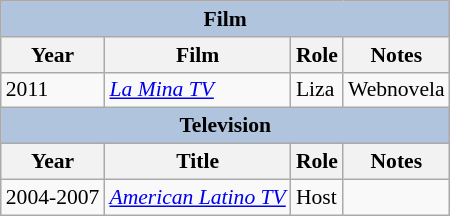<table class="wikitable" style="font-size:90%">
<tr>
<th colspan=4 style="background:lightsteelblue;">Film</th>
</tr>
<tr>
<th>Year</th>
<th>Film</th>
<th>Role</th>
<th>Notes</th>
</tr>
<tr>
<td>2011</td>
<td><em><a href='#'>La Mina TV</a></em></td>
<td>Liza</td>
<td>Webnovela</td>
</tr>
<tr>
<th colspan=4 style="background:lightsteelblue;">Television</th>
</tr>
<tr>
<th>Year</th>
<th>Title</th>
<th>Role</th>
<th>Notes</th>
</tr>
<tr>
<td>2004-2007</td>
<td><em><a href='#'>American Latino TV</a></em> </td>
<td>Host</td>
<td></td>
</tr>
</table>
